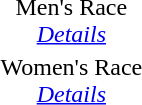<table>
<tr align="center">
<td>Men's Race<br><em><a href='#'>Details</a></em></td>
<td></td>
<td></td>
<td></td>
</tr>
<tr align="center">
<td>Women's Race<br><em><a href='#'>Details</a></em></td>
<td></td>
<td></td>
<td></td>
</tr>
</table>
